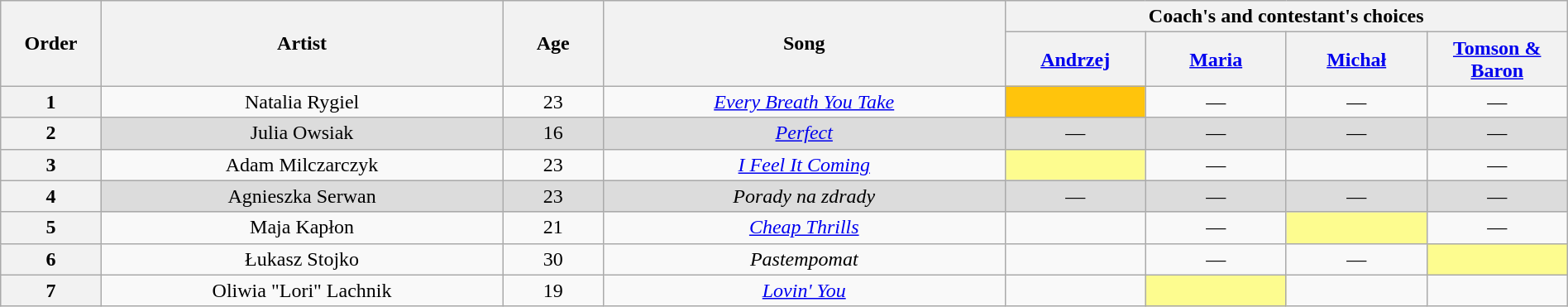<table class="wikitable" style="text-align:center; width:100%;">
<tr>
<th scope="col" rowspan="2" style="width:05%;">Order</th>
<th scope="col" rowspan="2" style="width:20%;">Artist</th>
<th scope="col" rowspan="2" style="width:05%;">Age</th>
<th scope="col" rowspan="2" style="width:20%;">Song</th>
<th scope="col" colspan="4" style="width:32%;">Coach's and contestant's choices</th>
</tr>
<tr>
<th style="width:07%;"><a href='#'>Andrzej</a></th>
<th style="width:07%;"><a href='#'>Maria</a></th>
<th style="width:07%;"><a href='#'>Michał</a></th>
<th style="width:07%;"><a href='#'>Tomson & Baron</a></th>
</tr>
<tr>
<th>1</th>
<td>Natalia Rygiel</td>
<td>23</td>
<td><em><a href='#'>Every Breath You Take</a></em></td>
<td style="background:#ffc40c"><strong></strong></td>
<td>—</td>
<td>—</td>
<td>—</td>
</tr>
<tr>
<th>2</th>
<td style="background:#DCDCDC;">Julia Owsiak</td>
<td style="background:#DCDCDC;">16</td>
<td style="background:#DCDCDC;"><a href='#'><em>Perfect</em></a></td>
<td style="background:#DCDCDC;">—</td>
<td style="background:#DCDCDC;">—</td>
<td style="background:#DCDCDC;">—</td>
<td style="background:#DCDCDC;">—</td>
</tr>
<tr>
<th>3</th>
<td>Adam Milczarczyk</td>
<td>23</td>
<td><em><a href='#'>I Feel It Coming</a></em></td>
<td style="background:#fdfc8f;"><strong></strong></td>
<td>—</td>
<td><strong></strong></td>
<td>—</td>
</tr>
<tr>
<th>4</th>
<td style="background:#DCDCDC;">Agnieszka Serwan</td>
<td style="background:#DCDCDC;">23</td>
<td style="background:#DCDCDC;"><em>Porady na zdrady</em></td>
<td style="background:#DCDCDC;">—</td>
<td style="background:#DCDCDC;">—</td>
<td style="background:#DCDCDC;">—</td>
<td style="background:#DCDCDC;">—</td>
</tr>
<tr>
<th>5</th>
<td>Maja Kapłon</td>
<td>21</td>
<td><a href='#'><em>Cheap Thrills</em></a></td>
<td><strong></strong></td>
<td>—</td>
<td style="background:#fdfc8f;"><strong></strong></td>
<td>—</td>
</tr>
<tr>
<th>6</th>
<td>Łukasz Stojko</td>
<td>30</td>
<td><em>Pastempomat</em></td>
<td><strong></strong></td>
<td>—</td>
<td>—</td>
<td style="background:#fdfc8f;"><strong></strong></td>
</tr>
<tr>
<th>7</th>
<td>Oliwia "Lori" Lachnik</td>
<td>19</td>
<td><em><a href='#'>Lovin' You</a></em></td>
<td><strong></strong></td>
<td style="background:#fdfc8f;"><strong></strong></td>
<td><strong></strong></td>
<td><strong></strong></td>
</tr>
</table>
